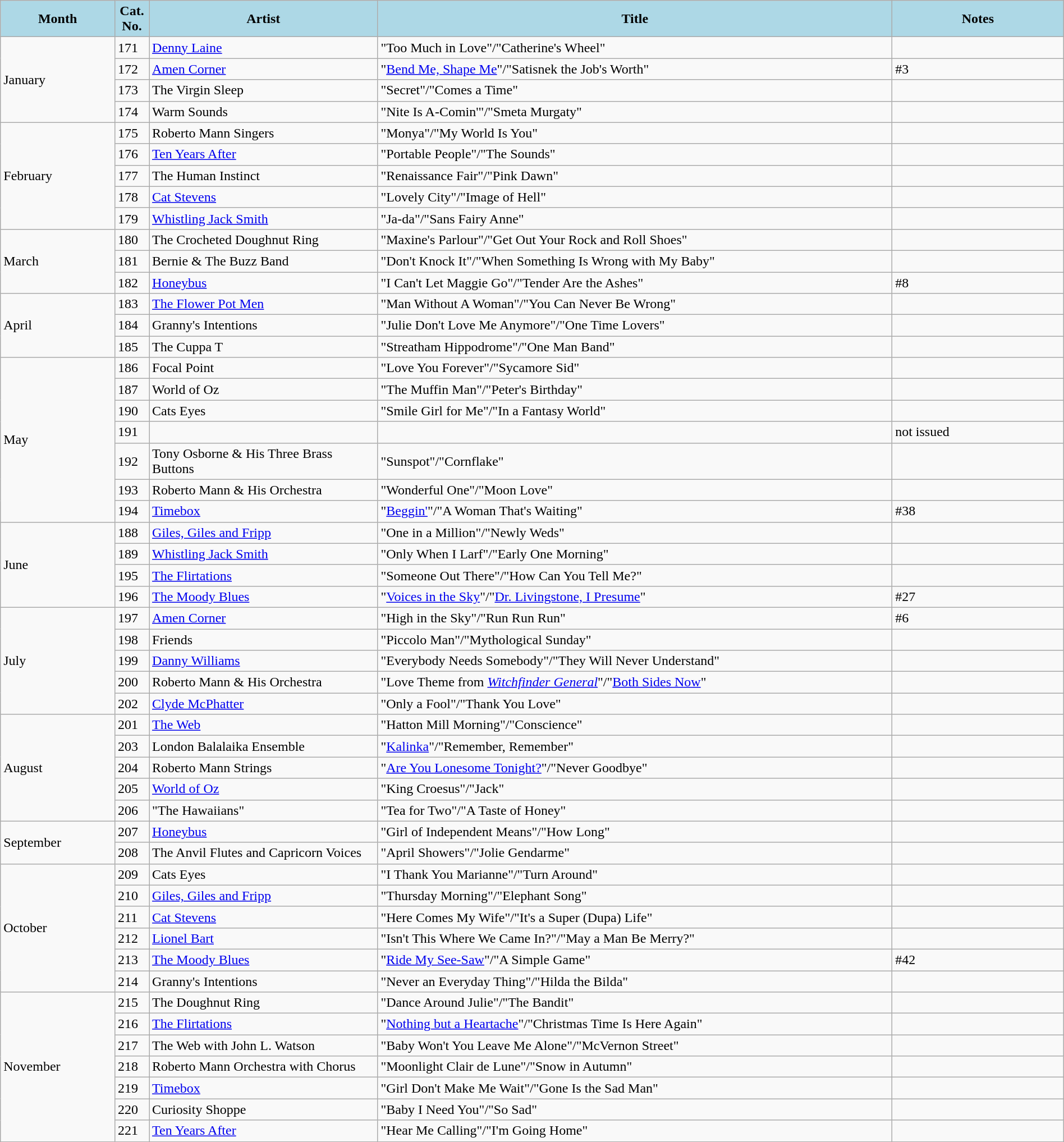<table class="wikitable" style="width:100%;">
<tr>
<th style="background:LightBlue; color:Black; font-weight:bold; text-align:center; width:10%;">Month</th>
<th style="background:LightBlue; color:Black; font-weight:bold; text-align:center; width:3%;">Cat.<br>No.</th>
<th style="background:LightBlue; color:Black; font-weight:bold; text-align:center; width:20%;">Artist</th>
<th style="background:LightBlue; color:Black; font-weight:bold; text-align:center; width:45%;">Title</th>
<th style="background:LightBlue; color:Black; font-weight:bold; text-align:center; width:15%;">Notes</th>
</tr>
<tr>
<td rowspan = "4">January</td>
<td>171</td>
<td><a href='#'>Denny Laine</a></td>
<td>"Too Much in Love"/"Catherine's Wheel"</td>
<td></td>
</tr>
<tr>
<td>172</td>
<td><a href='#'>Amen Corner</a></td>
<td>"<a href='#'>Bend Me, Shape Me</a>"/"Satisnek the Job's Worth"</td>
<td>#3</td>
</tr>
<tr>
<td>173</td>
<td>The Virgin Sleep</td>
<td>"Secret"/"Comes a Time"</td>
<td></td>
</tr>
<tr>
<td>174</td>
<td>Warm Sounds</td>
<td>"Nite Is A-Comin'"/"Smeta Murgaty"</td>
<td></td>
</tr>
<tr>
<td rowspan = "5">February</td>
<td>175</td>
<td>Roberto Mann Singers</td>
<td>"Monya"/"My World Is You"</td>
<td></td>
</tr>
<tr>
<td>176</td>
<td><a href='#'>Ten Years After</a></td>
<td>"Portable People"/"The Sounds"</td>
<td></td>
</tr>
<tr>
<td>177</td>
<td>The Human Instinct</td>
<td>"Renaissance Fair"/"Pink Dawn"</td>
<td></td>
</tr>
<tr>
<td>178</td>
<td><a href='#'>Cat Stevens</a></td>
<td>"Lovely City"/"Image of Hell"</td>
<td></td>
</tr>
<tr>
<td>179</td>
<td><a href='#'>Whistling Jack Smith</a></td>
<td>"Ja-da"/"Sans Fairy Anne"</td>
<td></td>
</tr>
<tr>
<td rowspan = "3">March</td>
<td>180</td>
<td>The Crocheted Doughnut Ring</td>
<td>"Maxine's Parlour"/"Get Out Your Rock and Roll Shoes"</td>
<td></td>
</tr>
<tr>
<td>181</td>
<td>Bernie & The Buzz Band</td>
<td>"Don't Knock It"/"When Something Is Wrong with My Baby"</td>
<td></td>
</tr>
<tr>
<td>182</td>
<td><a href='#'>Honeybus</a></td>
<td>"I Can't Let Maggie Go"/"Tender Are the Ashes"</td>
<td>#8</td>
</tr>
<tr>
<td rowspan = "3">April</td>
<td>183</td>
<td><a href='#'>The Flower Pot Men</a></td>
<td>"Man Without A Woman"/"You Can Never Be Wrong"</td>
<td></td>
</tr>
<tr>
<td>184</td>
<td>Granny's Intentions</td>
<td>"Julie Don't Love Me Anymore"/"One Time Lovers"</td>
<td></td>
</tr>
<tr>
<td>185</td>
<td>The Cuppa T</td>
<td>"Streatham Hippodrome"/"One Man Band"</td>
<td></td>
</tr>
<tr>
<td rowspan = "7">May</td>
<td>186</td>
<td>Focal Point</td>
<td>"Love You Forever"/"Sycamore Sid"</td>
<td></td>
</tr>
<tr>
<td>187</td>
<td>World of Oz</td>
<td>"The Muffin Man"/"Peter's Birthday"</td>
<td></td>
</tr>
<tr>
<td>190</td>
<td>Cats Eyes</td>
<td>"Smile Girl for Me"/"In a Fantasy World"</td>
<td></td>
</tr>
<tr>
<td>191</td>
<td></td>
<td></td>
<td>not issued</td>
</tr>
<tr>
<td>192</td>
<td>Tony Osborne & His Three Brass Buttons</td>
<td>"Sunspot"/"Cornflake"</td>
<td></td>
</tr>
<tr>
<td>193</td>
<td>Roberto Mann & His Orchestra</td>
<td>"Wonderful One"/"Moon Love"</td>
<td></td>
</tr>
<tr>
<td>194</td>
<td><a href='#'>Timebox</a></td>
<td>"<a href='#'>Beggin'</a>"/"A Woman That's Waiting"</td>
<td>#38</td>
</tr>
<tr>
<td rowspan = "4">June</td>
<td>188</td>
<td><a href='#'>Giles, Giles and Fripp</a></td>
<td>"One in a Million"/"Newly Weds"</td>
<td></td>
</tr>
<tr>
<td>189</td>
<td><a href='#'>Whistling Jack Smith</a></td>
<td>"Only When I Larf"/"Early One Morning"</td>
<td></td>
</tr>
<tr>
<td>195</td>
<td><a href='#'>The Flirtations</a></td>
<td>"Someone Out There"/"How Can You Tell Me?"</td>
<td></td>
</tr>
<tr>
<td>196</td>
<td><a href='#'>The Moody Blues</a></td>
<td>"<a href='#'>Voices in the Sky</a>"/"<a href='#'>Dr. Livingstone, I Presume</a>"</td>
<td>#27</td>
</tr>
<tr>
<td rowspan = "5">July</td>
<td>197</td>
<td><a href='#'>Amen Corner</a></td>
<td>"High in the Sky"/"Run Run Run"</td>
<td>#6</td>
</tr>
<tr>
<td>198</td>
<td>Friends</td>
<td>"Piccolo Man"/"Mythological Sunday"</td>
<td></td>
</tr>
<tr>
<td>199</td>
<td><a href='#'>Danny Williams</a></td>
<td>"Everybody Needs Somebody"/"They Will Never Understand"</td>
<td></td>
</tr>
<tr>
<td>200</td>
<td>Roberto Mann & His Orchestra</td>
<td>"Love Theme from <em><a href='#'>Witchfinder General</a></em>"/"<a href='#'>Both Sides Now</a>"</td>
<td></td>
</tr>
<tr>
<td>202</td>
<td><a href='#'>Clyde McPhatter</a></td>
<td>"Only a Fool"/"Thank You Love"</td>
<td></td>
</tr>
<tr>
<td rowspan = "5">August</td>
<td>201</td>
<td><a href='#'>The Web</a></td>
<td>"Hatton Mill Morning"/"Conscience"</td>
<td></td>
</tr>
<tr>
<td>203</td>
<td>London Balalaika Ensemble</td>
<td>"<a href='#'>Kalinka</a>"/"Remember, Remember"</td>
<td></td>
</tr>
<tr>
<td>204</td>
<td>Roberto Mann Strings</td>
<td>"<a href='#'>Are You Lonesome Tonight?</a>"/"Never Goodbye"</td>
<td></td>
</tr>
<tr>
<td>205</td>
<td><a href='#'>World of Oz</a></td>
<td>"King Croesus"/"Jack"</td>
<td></td>
</tr>
<tr>
<td>206</td>
<td>"The Hawaiians"</td>
<td>"Tea for Two"/"A Taste of Honey"</td>
<td></td>
</tr>
<tr>
<td rowspan = "2">September</td>
<td>207</td>
<td><a href='#'>Honeybus</a></td>
<td>"Girl of Independent Means"/"How Long"</td>
<td></td>
</tr>
<tr>
<td>208</td>
<td>The Anvil Flutes and Capricorn Voices</td>
<td>"April Showers"/"Jolie Gendarme"</td>
<td></td>
</tr>
<tr>
<td rowspan = "6">October</td>
<td>209</td>
<td>Cats Eyes</td>
<td>"I Thank You Marianne"/"Turn Around"</td>
<td></td>
</tr>
<tr>
<td>210</td>
<td><a href='#'>Giles, Giles and Fripp</a></td>
<td>"Thursday Morning"/"Elephant Song"</td>
<td></td>
</tr>
<tr>
<td>211</td>
<td><a href='#'>Cat Stevens</a></td>
<td>"Here Comes My Wife"/"It's a Super (Dupa) Life"</td>
<td></td>
</tr>
<tr>
<td>212</td>
<td><a href='#'>Lionel Bart</a></td>
<td>"Isn't This Where We Came In?"/"May a Man Be Merry?"</td>
<td></td>
</tr>
<tr>
<td>213</td>
<td><a href='#'>The Moody Blues</a></td>
<td>"<a href='#'>Ride My See-Saw</a>"/"A Simple Game"</td>
<td>#42</td>
</tr>
<tr>
<td>214</td>
<td>Granny's Intentions</td>
<td>"Never an Everyday Thing"/"Hilda the Bilda"</td>
<td></td>
</tr>
<tr>
<td rowspan = "7">November</td>
<td>215</td>
<td>The Doughnut Ring</td>
<td>"Dance Around Julie"/"The Bandit"</td>
<td></td>
</tr>
<tr>
<td>216</td>
<td><a href='#'>The Flirtations</a></td>
<td>"<a href='#'>Nothing but a Heartache</a>"/"Christmas Time Is Here Again"</td>
<td></td>
</tr>
<tr>
<td>217</td>
<td>The Web with John L. Watson</td>
<td>"Baby Won't You Leave Me Alone"/"McVernon Street"</td>
<td></td>
</tr>
<tr>
<td>218</td>
<td>Roberto Mann Orchestra with Chorus</td>
<td>"Moonlight Clair de Lune"/"Snow in Autumn"</td>
<td></td>
</tr>
<tr>
<td>219</td>
<td><a href='#'>Timebox</a></td>
<td>"Girl Don't Make Me Wait"/"Gone Is the Sad Man"</td>
<td></td>
</tr>
<tr>
<td>220</td>
<td>Curiosity Shoppe</td>
<td>"Baby I Need You"/"So Sad"</td>
<td></td>
</tr>
<tr>
<td>221</td>
<td><a href='#'>Ten Years After</a></td>
<td>"Hear Me Calling"/"I'm Going Home"</td>
<td></td>
</tr>
</table>
